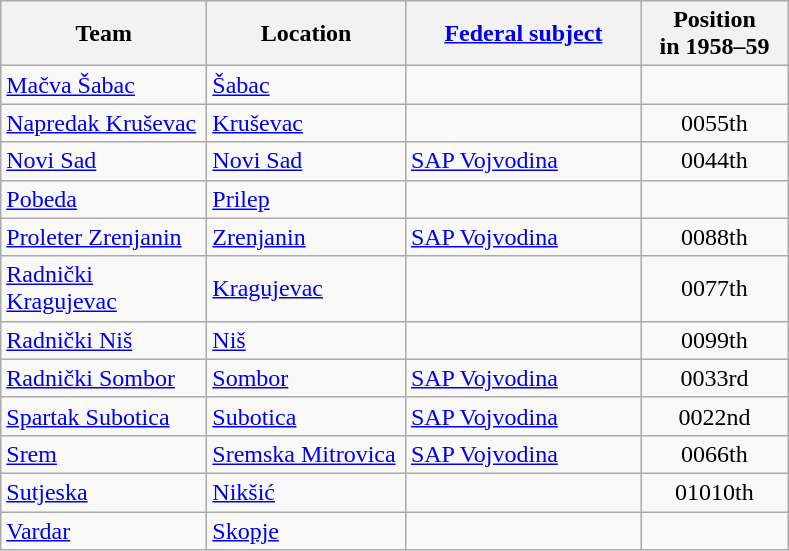<table class="wikitable sortable" style="text-align: left;">
<tr>
<th width="130">Team</th>
<th width="125">Location</th>
<th width="150"><a href='#'>Federal subject</a></th>
<th width="90">Position<br>in 1958–59</th>
</tr>
<tr>
<td><a href='#'>Mačva Šabac</a></td>
<td><a href='#'>Šabac</a></td>
<td></td>
<td></td>
</tr>
<tr>
<td><a href='#'>Napredak Kruševac</a></td>
<td><a href='#'>Kruševac</a></td>
<td></td>
<td style="text-align:center;"><span>005</span>5th</td>
</tr>
<tr>
<td><a href='#'>Novi Sad</a></td>
<td><a href='#'>Novi Sad</a></td>
<td> <a href='#'>SAP Vojvodina</a></td>
<td style="text-align:center;"><span>004</span>4th</td>
</tr>
<tr>
<td><a href='#'>Pobeda</a></td>
<td><a href='#'>Prilep</a></td>
<td></td>
<td></td>
</tr>
<tr>
<td><a href='#'>Proleter Zrenjanin</a></td>
<td><a href='#'>Zrenjanin</a></td>
<td> <a href='#'>SAP Vojvodina</a></td>
<td style="text-align:center;"><span>008</span>8th</td>
</tr>
<tr>
<td><a href='#'>Radnički Kragujevac</a></td>
<td><a href='#'>Kragujevac</a></td>
<td></td>
<td style="text-align:center;"><span>007</span>7th</td>
</tr>
<tr>
<td><a href='#'>Radnički Niš</a></td>
<td><a href='#'>Niš</a></td>
<td></td>
<td style="text-align:center;"><span>009</span>9th</td>
</tr>
<tr>
<td><a href='#'>Radnički Sombor</a></td>
<td><a href='#'>Sombor</a></td>
<td> <a href='#'>SAP Vojvodina</a></td>
<td style="text-align:center;"><span>003</span>3rd</td>
</tr>
<tr>
<td><a href='#'>Spartak Subotica</a></td>
<td><a href='#'>Subotica</a></td>
<td> <a href='#'>SAP Vojvodina</a></td>
<td style="text-align:center;"><span>002</span>2nd</td>
</tr>
<tr>
<td><a href='#'>Srem</a></td>
<td><a href='#'>Sremska Mitrovica</a></td>
<td> <a href='#'>SAP Vojvodina</a></td>
<td style="text-align:center;"><span>006</span>6th</td>
</tr>
<tr>
<td><a href='#'>Sutjeska</a></td>
<td><a href='#'>Nikšić</a></td>
<td></td>
<td style="text-align:center;"><span>010</span>10th</td>
</tr>
<tr>
<td><a href='#'>Vardar</a></td>
<td><a href='#'>Skopje</a></td>
<td></td>
<td></td>
</tr>
</table>
